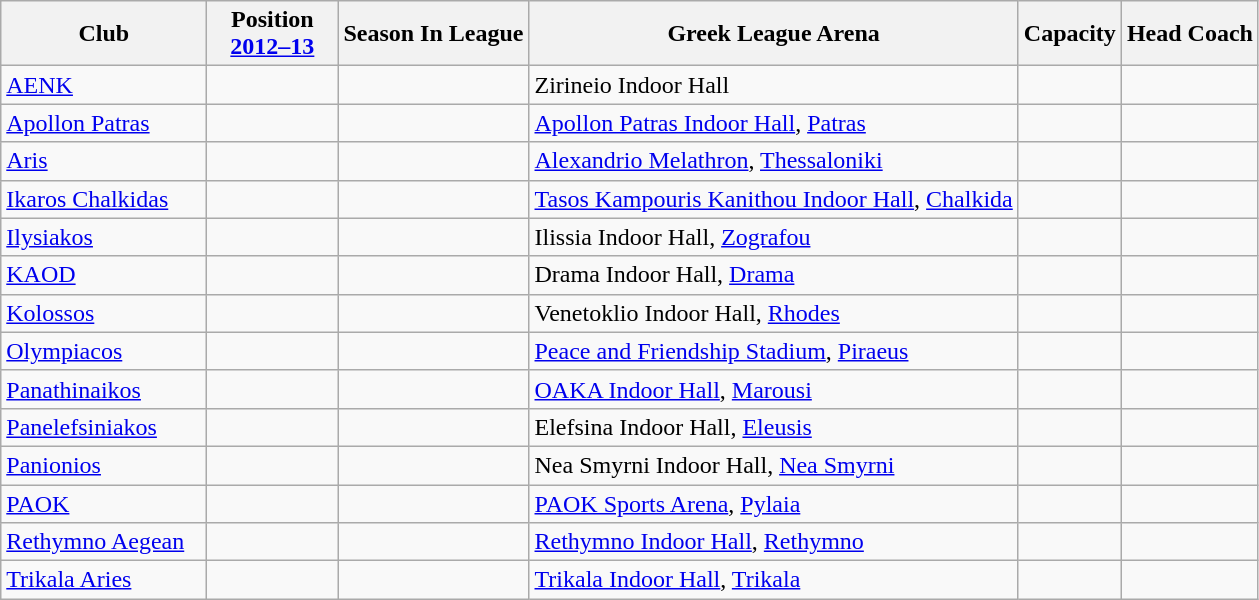<table class="wikitable sortable">
<tr>
<th width="130">Club</th>
<th width="80">Position<br><a href='#'>2012–13</a></th>
<th>Season In League</th>
<th>Greek League Arena</th>
<th>Capacity</th>
<th>Head Coach</th>
</tr>
<tr>
<td><a href='#'>AENK</a></td>
<td></td>
<td></td>
<td>Zirineio Indoor Hall</td>
<td></td>
<td></td>
</tr>
<tr>
<td><a href='#'>Apollon Patras</a></td>
<td></td>
<td></td>
<td><a href='#'>Apollon Patras Indoor Hall</a>, <a href='#'>Patras</a></td>
<td></td>
<td></td>
</tr>
<tr>
<td><a href='#'>Aris</a></td>
<td></td>
<td></td>
<td><a href='#'>Alexandrio Melathron</a>, <a href='#'>Thessaloniki</a></td>
<td></td>
<td></td>
</tr>
<tr>
<td><a href='#'>Ikaros Chalkidas</a></td>
<td></td>
<td></td>
<td><a href='#'>Tasos Kampouris Kanithou Indoor Hall</a>, <a href='#'>Chalkida</a></td>
<td></td>
<td></td>
</tr>
<tr>
<td><a href='#'>Ilysiakos</a></td>
<td></td>
<td></td>
<td>Ilissia Indoor Hall, <a href='#'>Zografou</a></td>
<td></td>
<td></td>
</tr>
<tr>
<td><a href='#'>KAOD</a></td>
<td></td>
<td></td>
<td>Drama Indoor Hall, <a href='#'>Drama</a></td>
<td></td>
<td></td>
</tr>
<tr>
<td><a href='#'>Kolossos</a></td>
<td></td>
<td></td>
<td>Venetoklio Indoor Hall, <a href='#'>Rhodes</a></td>
<td></td>
<td></td>
</tr>
<tr>
<td><a href='#'>Olympiacos</a></td>
<td></td>
<td></td>
<td><a href='#'>Peace and Friendship Stadium</a>, <a href='#'>Piraeus</a></td>
<td></td>
<td></td>
</tr>
<tr>
<td><a href='#'>Panathinaikos</a></td>
<td></td>
<td></td>
<td><a href='#'>OAKA Indoor Hall</a>, <a href='#'>Marousi</a></td>
<td></td>
<td></td>
</tr>
<tr>
<td><a href='#'>Panelefsiniakos</a></td>
<td></td>
<td></td>
<td>Elefsina Indoor Hall, <a href='#'>Eleusis</a></td>
<td></td>
<td></td>
</tr>
<tr>
<td><a href='#'>Panionios</a></td>
<td></td>
<td></td>
<td>Nea Smyrni Indoor Hall, <a href='#'>Nea Smyrni</a></td>
<td></td>
<td></td>
</tr>
<tr>
<td><a href='#'>PAOK</a></td>
<td></td>
<td></td>
<td><a href='#'>PAOK Sports Arena</a>, <a href='#'>Pylaia</a></td>
<td></td>
<td></td>
</tr>
<tr>
<td><a href='#'>Rethymno Aegean</a></td>
<td></td>
<td></td>
<td><a href='#'>Rethymno Indoor Hall</a>, <a href='#'>Rethymno</a></td>
<td></td>
<td></td>
</tr>
<tr>
<td><a href='#'>Trikala Aries</a></td>
<td></td>
<td></td>
<td><a href='#'>Trikala Indoor Hall</a>, <a href='#'>Trikala</a></td>
<td></td>
<td></td>
</tr>
</table>
